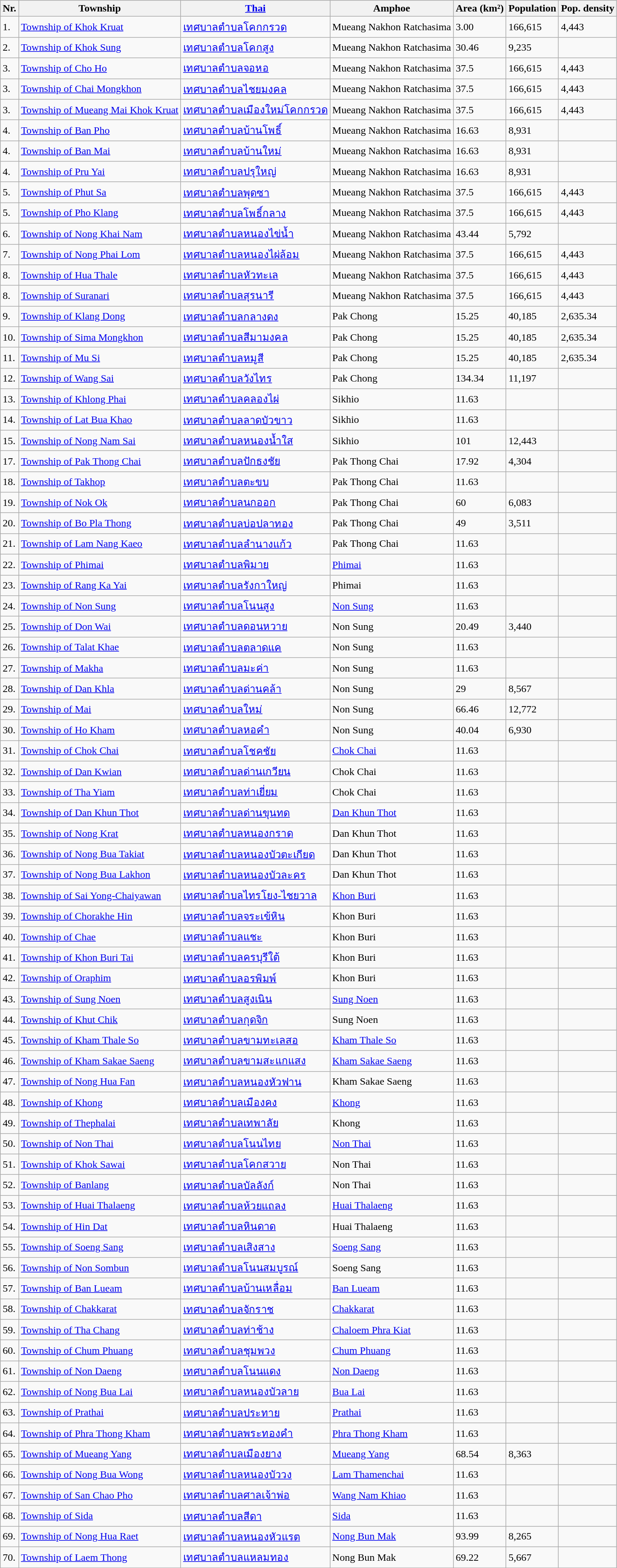<table class="wikitable sortable">
<tr>
<th align=left>Nr.</th>
<th align=left>Township</th>
<th align=left><a href='#'>Thai</a></th>
<th align=left>Amphoe</th>
<th align=right>Area (km²)</th>
<th align=right>Population</th>
<th align=right>Pop. density</th>
</tr>
<tr>
<td>1.</td>
<td><a href='#'>Township of Khok Kruat</a></td>
<td><a href='#'>เทศบาลตำบลโคกกรวด</a></td>
<td>Mueang Nakhon Ratchasima</td>
<td>3.00</td>
<td>166,615</td>
<td>4,443</td>
</tr>
<tr>
<td>2.</td>
<td><a href='#'>Township of Khok Sung</a></td>
<td><a href='#'>เทศบาลตำบลโคกสูง</a></td>
<td>Mueang Nakhon Ratchasima</td>
<td>30.46</td>
<td>9,235</td>
<td></td>
</tr>
<tr>
<td>3.</td>
<td><a href='#'>Township of Cho Ho</a></td>
<td><a href='#'>เทศบาลตำบลจอหอ</a></td>
<td>Mueang Nakhon Ratchasima</td>
<td>37.5</td>
<td>166,615</td>
<td>4,443</td>
</tr>
<tr>
<td>3.</td>
<td><a href='#'>Township of Chai Mongkhon</a></td>
<td><a href='#'>เทศบาลตำบลไชยมงคล</a></td>
<td>Mueang Nakhon Ratchasima</td>
<td>37.5</td>
<td>166,615</td>
<td>4,443</td>
</tr>
<tr>
<td>3.</td>
<td><a href='#'>Township of Mueang Mai Khok Kruat</a></td>
<td><a href='#'>เทศบาลตำบลเมืองใหม่โคกกรวด</a></td>
<td>Mueang Nakhon Ratchasima</td>
<td>37.5</td>
<td>166,615</td>
<td>4,443</td>
</tr>
<tr>
<td>4.</td>
<td><a href='#'>Township of Ban Pho</a></td>
<td><a href='#'>เทศบาลตำบลบ้านโพธิ์</a></td>
<td>Mueang Nakhon Ratchasima</td>
<td>16.63</td>
<td>8,931</td>
<td></td>
</tr>
<tr>
<td>4.</td>
<td><a href='#'>Township of Ban Mai</a></td>
<td><a href='#'>เทศบาลตำบลบ้านใหม่</a></td>
<td>Mueang Nakhon Ratchasima</td>
<td>16.63</td>
<td>8,931</td>
<td></td>
</tr>
<tr>
<td>4.</td>
<td><a href='#'>Township of Pru Yai</a></td>
<td><a href='#'>เทศบาลตำบลปรุใหญ่</a></td>
<td>Mueang Nakhon Ratchasima</td>
<td>16.63</td>
<td>8,931</td>
<td></td>
</tr>
<tr>
<td>5.</td>
<td><a href='#'>Township of Phut Sa</a></td>
<td><a href='#'>เทศบาลตำบลพุดซา</a></td>
<td>Mueang Nakhon Ratchasima</td>
<td>37.5</td>
<td>166,615</td>
<td>4,443</td>
</tr>
<tr>
<td>5.</td>
<td><a href='#'>Township of Pho Klang</a></td>
<td><a href='#'>เทศบาลตำบลโพธิ์กลาง</a></td>
<td>Mueang Nakhon Ratchasima</td>
<td>37.5</td>
<td>166,615</td>
<td>4,443</td>
</tr>
<tr>
<td>6.</td>
<td><a href='#'>Township of Nong Khai Nam</a></td>
<td><a href='#'>เทศบาลตำบลหนองไข่น้ำ</a></td>
<td>Mueang Nakhon Ratchasima</td>
<td>43.44</td>
<td>5,792</td>
<td></td>
</tr>
<tr>
<td>7.</td>
<td><a href='#'>Township of Nong Phai Lom</a></td>
<td><a href='#'>เทศบาลตำบลหนองไผ่ล้อม</a></td>
<td>Mueang Nakhon Ratchasima</td>
<td>37.5</td>
<td>166,615</td>
<td>4,443</td>
</tr>
<tr>
<td>8.</td>
<td><a href='#'>Township of Hua Thale</a></td>
<td><a href='#'>เทศบาลตำบลหัวทะเล</a></td>
<td>Mueang Nakhon Ratchasima</td>
<td>37.5</td>
<td>166,615</td>
<td>4,443</td>
</tr>
<tr>
<td>8.</td>
<td><a href='#'>Township of Suranari</a></td>
<td><a href='#'>เทศบาลตำบลสุรนารี</a></td>
<td>Mueang Nakhon Ratchasima</td>
<td>37.5</td>
<td>166,615</td>
<td>4,443</td>
</tr>
<tr>
<td>9.</td>
<td><a href='#'>Township of Klang Dong</a></td>
<td><a href='#'>เทศบาลตำบลกลางดง</a></td>
<td>Pak Chong</td>
<td>15.25</td>
<td>40,185</td>
<td>2,635.34</td>
</tr>
<tr>
<td>10.</td>
<td><a href='#'>Township of Sima Mongkhon</a></td>
<td><a href='#'>เทศบาลตำบลสีมามงคล</a></td>
<td>Pak Chong</td>
<td>15.25</td>
<td>40,185</td>
<td>2,635.34</td>
</tr>
<tr>
<td>11.</td>
<td><a href='#'>Township of Mu Si</a></td>
<td><a href='#'>เทศบาลตำบลหมูสี</a></td>
<td>Pak Chong</td>
<td>15.25</td>
<td>40,185</td>
<td>2,635.34</td>
</tr>
<tr>
<td>12.</td>
<td><a href='#'>Township of Wang Sai</a></td>
<td><a href='#'>เทศบาลตำบลวังไทร</a></td>
<td>Pak Chong</td>
<td>134.34</td>
<td>11,197</td>
<td></td>
</tr>
<tr>
<td>13.</td>
<td><a href='#'>Township of Khlong Phai</a></td>
<td><a href='#'>เทศบาลตำบลคลองไผ่</a></td>
<td>Sikhio</td>
<td>11.63</td>
<td></td>
<td></td>
</tr>
<tr>
<td>14.</td>
<td><a href='#'>Township of Lat Bua Khao</a></td>
<td><a href='#'>เทศบาลตำบลลาดบัวขาว</a></td>
<td>Sikhio</td>
<td>11.63</td>
<td></td>
<td></td>
</tr>
<tr>
<td>15.</td>
<td><a href='#'>Township of Nong Nam Sai</a></td>
<td><a href='#'>เทศบาลตำบลหนองน้ำใส</a></td>
<td>Sikhio</td>
<td>101</td>
<td>12,443</td>
<td></td>
</tr>
<tr>
<td>17.</td>
<td><a href='#'>Township of Pak Thong Chai</a></td>
<td><a href='#'>เทศบาลตำบลปักธงชัย</a></td>
<td>Pak Thong Chai</td>
<td>17.92</td>
<td>4,304</td>
<td></td>
</tr>
<tr>
<td>18.</td>
<td><a href='#'>Township of Takhop</a></td>
<td><a href='#'>เทศบาลตำบลตะขบ</a></td>
<td>Pak Thong Chai</td>
<td>11.63</td>
<td></td>
<td></td>
</tr>
<tr>
<td>19.</td>
<td><a href='#'>Township of Nok Ok</a></td>
<td><a href='#'>เทศบาลตำบลนกออก</a></td>
<td>Pak Thong Chai</td>
<td>60</td>
<td>6,083</td>
<td></td>
</tr>
<tr>
<td>20.</td>
<td><a href='#'>Township of Bo Pla Thong</a></td>
<td><a href='#'>เทศบาลตำบลบ่อปลาทอง</a></td>
<td>Pak Thong Chai</td>
<td>49</td>
<td>3,511</td>
<td></td>
</tr>
<tr>
<td>21.</td>
<td><a href='#'>Township of Lam Nang Kaeo</a></td>
<td><a href='#'>เทศบาลตำบลลำนางแก้ว</a></td>
<td>Pak Thong Chai</td>
<td>11.63</td>
<td></td>
<td></td>
</tr>
<tr>
<td>22.</td>
<td><a href='#'>Township of Phimai</a></td>
<td><a href='#'>เทศบาลตำบลพิมาย</a></td>
<td><a href='#'>Phimai</a></td>
<td>11.63</td>
<td></td>
<td></td>
</tr>
<tr>
<td>23.</td>
<td><a href='#'>Township of Rang Ka Yai</a></td>
<td><a href='#'>เทศบาลตำบลรังกาใหญ่</a></td>
<td>Phimai</td>
<td>11.63</td>
<td></td>
<td></td>
</tr>
<tr>
<td>24.</td>
<td><a href='#'>Township of Non Sung</a></td>
<td><a href='#'>เทศบาลตำบลโนนสูง</a></td>
<td><a href='#'>Non Sung</a></td>
<td>11.63</td>
<td></td>
<td></td>
</tr>
<tr>
<td>25.</td>
<td><a href='#'>Township of Don Wai</a></td>
<td><a href='#'>เทศบาลตำบลดอนหวาย</a></td>
<td>Non Sung</td>
<td>20.49</td>
<td>3,440</td>
<td></td>
</tr>
<tr>
<td>26.</td>
<td><a href='#'>Township of Talat Khae</a></td>
<td><a href='#'>เทศบาลตำบลตลาดแค</a></td>
<td>Non Sung</td>
<td>11.63</td>
<td></td>
<td></td>
</tr>
<tr>
<td>27.</td>
<td><a href='#'>Township of Makha</a></td>
<td><a href='#'>เทศบาลตำบลมะค่า</a></td>
<td>Non Sung</td>
<td>11.63</td>
<td></td>
<td></td>
</tr>
<tr>
<td>28.</td>
<td><a href='#'>Township of Dan Khla</a></td>
<td><a href='#'>เทศบาลตำบลด่านคล้า</a></td>
<td>Non Sung</td>
<td>29</td>
<td>8,567</td>
<td></td>
</tr>
<tr>
<td>29.</td>
<td><a href='#'>Township of Mai</a></td>
<td><a href='#'>เทศบาลตำบลใหม่</a></td>
<td>Non Sung</td>
<td>66.46</td>
<td>12,772</td>
<td></td>
</tr>
<tr>
<td>30.</td>
<td><a href='#'>Township of Ho Kham</a></td>
<td><a href='#'>เทศบาลตำบลหอคำ</a></td>
<td>Non Sung</td>
<td>40.04</td>
<td>6,930</td>
<td></td>
</tr>
<tr>
<td>31.</td>
<td><a href='#'>Township of Chok Chai</a></td>
<td><a href='#'>เทศบาลตำบลโชคชัย</a></td>
<td><a href='#'>Chok Chai</a></td>
<td>11.63</td>
<td></td>
<td></td>
</tr>
<tr>
<td>32.</td>
<td><a href='#'>Township of Dan Kwian</a></td>
<td><a href='#'>เทศบาลตำบลด่านเกวียน</a></td>
<td>Chok Chai</td>
<td>11.63</td>
<td></td>
<td></td>
</tr>
<tr>
<td>33.</td>
<td><a href='#'>Township of Tha Yiam</a></td>
<td><a href='#'>เทศบาลตำบลท่าเยี่ยม</a></td>
<td>Chok Chai</td>
<td>11.63</td>
<td></td>
<td></td>
</tr>
<tr>
<td>34.</td>
<td><a href='#'>Township of Dan Khun Thot</a></td>
<td><a href='#'>เทศบาลตำบลด่านขุนทด</a></td>
<td><a href='#'>Dan Khun Thot</a></td>
<td>11.63</td>
<td></td>
<td></td>
</tr>
<tr>
<td>35.</td>
<td><a href='#'>Township of Nong Krat</a></td>
<td><a href='#'>เทศบาลตำบลหนองกราด</a></td>
<td>Dan Khun Thot</td>
<td>11.63</td>
<td></td>
<td></td>
</tr>
<tr>
<td>36.</td>
<td><a href='#'>Township of Nong Bua Takiat</a></td>
<td><a href='#'>เทศบาลตำบลหนองบัวตะเกียด</a></td>
<td>Dan Khun Thot</td>
<td>11.63</td>
<td></td>
<td></td>
</tr>
<tr>
<td>37.</td>
<td><a href='#'>Township of Nong Bua Lakhon</a></td>
<td><a href='#'>เทศบาลตำบลหนองบัวละคร</a></td>
<td>Dan Khun Thot</td>
<td>11.63</td>
<td></td>
<td></td>
</tr>
<tr>
<td>38.</td>
<td><a href='#'>Township of Sai Yong-Chaiyawan</a></td>
<td><a href='#'>เทศบาลตำบลไทรโยง-ไชยวาล</a></td>
<td><a href='#'>Khon Buri</a></td>
<td>11.63</td>
<td></td>
<td></td>
</tr>
<tr>
<td>39.</td>
<td><a href='#'>Township of Chorakhe Hin</a></td>
<td><a href='#'>เทศบาลตำบลจระเข้หิน</a></td>
<td>Khon Buri</td>
<td>11.63</td>
<td></td>
<td></td>
</tr>
<tr>
<td>40.</td>
<td><a href='#'>Township of Chae</a></td>
<td><a href='#'>เทศบาลตำบลแชะ</a></td>
<td>Khon Buri</td>
<td>11.63</td>
<td></td>
<td></td>
</tr>
<tr>
<td>41.</td>
<td><a href='#'>Township of Khon Buri Tai</a></td>
<td><a href='#'>เทศบาลตำบลครบุรีใต้</a></td>
<td>Khon Buri</td>
<td>11.63</td>
<td></td>
<td></td>
</tr>
<tr>
<td>42.</td>
<td><a href='#'>Township of Oraphim</a></td>
<td><a href='#'>เทศบาลตำบลอรพิมพ์</a></td>
<td>Khon Buri</td>
<td>11.63</td>
<td></td>
<td></td>
</tr>
<tr>
<td>43.</td>
<td><a href='#'>Township of Sung Noen</a></td>
<td><a href='#'>เทศบาลตำบลสูงเนิน</a></td>
<td><a href='#'>Sung Noen</a></td>
<td>11.63</td>
<td></td>
<td></td>
</tr>
<tr>
<td>44.</td>
<td><a href='#'>Township of Khut Chik</a></td>
<td><a href='#'>เทศบาลตำบลกุดจิก</a></td>
<td>Sung Noen</td>
<td>11.63</td>
<td></td>
<td></td>
</tr>
<tr>
<td>45.</td>
<td><a href='#'>Township of Kham Thale So</a></td>
<td><a href='#'>เทศบาลตำบลขามทะเลสอ</a></td>
<td><a href='#'>Kham Thale So</a></td>
<td>11.63</td>
<td></td>
<td></td>
</tr>
<tr>
<td>46.</td>
<td><a href='#'>Township of Kham Sakae Saeng</a></td>
<td><a href='#'>เทศบาลตำบลขามสะแกแสง</a></td>
<td><a href='#'>Kham Sakae Saeng</a></td>
<td>11.63</td>
<td></td>
<td></td>
</tr>
<tr>
<td>47.</td>
<td><a href='#'>Township of Nong Hua Fan</a></td>
<td><a href='#'>เทศบาลตำบลหนองหัวฟาน</a></td>
<td>Kham Sakae Saeng</td>
<td>11.63</td>
<td></td>
<td></td>
</tr>
<tr>
<td>48.</td>
<td><a href='#'>Township of Khong</a></td>
<td><a href='#'>เทศบาลตำบลเมืองคง</a></td>
<td><a href='#'>Khong</a></td>
<td>11.63</td>
<td></td>
<td></td>
</tr>
<tr>
<td>49.</td>
<td><a href='#'>Township of Thephalai</a></td>
<td><a href='#'>เทศบาลตำบลเทพาลัย</a></td>
<td>Khong</td>
<td>11.63</td>
<td></td>
<td></td>
</tr>
<tr>
<td>50.</td>
<td><a href='#'>Township of Non Thai</a></td>
<td><a href='#'>เทศบาลตำบลโนนไทย</a></td>
<td><a href='#'>Non Thai</a></td>
<td>11.63</td>
<td></td>
<td></td>
</tr>
<tr>
<td>51.</td>
<td><a href='#'>Township of Khok Sawai</a></td>
<td><a href='#'>เทศบาลตำบลโคกสวาย</a></td>
<td>Non Thai</td>
<td>11.63</td>
<td></td>
<td></td>
</tr>
<tr>
<td>52.</td>
<td><a href='#'>Township of Banlang</a></td>
<td><a href='#'>เทศบาลตำบลบัลลังก์</a></td>
<td>Non Thai</td>
<td>11.63</td>
<td></td>
<td></td>
</tr>
<tr>
<td>53.</td>
<td><a href='#'>Township of Huai Thalaeng</a></td>
<td><a href='#'>เทศบาลตำบลห้วยแถลง</a></td>
<td><a href='#'>Huai Thalaeng</a></td>
<td>11.63</td>
<td></td>
<td></td>
</tr>
<tr>
<td>54.</td>
<td><a href='#'>Township of Hin Dat</a></td>
<td><a href='#'>เทศบาลตำบลหินดาด</a></td>
<td>Huai Thalaeng</td>
<td>11.63</td>
<td></td>
<td></td>
</tr>
<tr>
<td>55.</td>
<td><a href='#'>Township of Soeng Sang</a></td>
<td><a href='#'>เทศบาลตำบลเสิงสาง</a></td>
<td><a href='#'>Soeng Sang</a></td>
<td>11.63</td>
<td></td>
<td></td>
</tr>
<tr>
<td>56.</td>
<td><a href='#'>Township of Non Sombun</a></td>
<td><a href='#'>เทศบาลตำบลโนนสมบูรณ์</a></td>
<td>Soeng Sang</td>
<td>11.63</td>
<td></td>
<td></td>
</tr>
<tr>
<td>57.</td>
<td><a href='#'>Township of Ban Lueam</a></td>
<td><a href='#'>เทศบาลตำบลบ้านเหลื่อม</a></td>
<td><a href='#'>Ban Lueam</a></td>
<td>11.63</td>
<td></td>
<td></td>
</tr>
<tr>
<td>58.</td>
<td><a href='#'>Township of Chakkarat</a></td>
<td><a href='#'>เทศบาลตำบลจักราช</a></td>
<td><a href='#'>Chakkarat</a></td>
<td>11.63</td>
<td></td>
<td></td>
</tr>
<tr>
<td>59.</td>
<td><a href='#'>Township of Tha Chang</a></td>
<td><a href='#'>เทศบาลตำบลท่าช้าง</a></td>
<td><a href='#'>Chaloem Phra Kiat</a></td>
<td>11.63</td>
<td></td>
<td></td>
</tr>
<tr>
<td>60.</td>
<td><a href='#'>Township of Chum Phuang</a></td>
<td><a href='#'>เทศบาลตำบลชุมพวง</a></td>
<td><a href='#'>Chum Phuang</a></td>
<td>11.63</td>
<td></td>
<td></td>
</tr>
<tr>
<td>61.</td>
<td><a href='#'>Township of Non Daeng</a></td>
<td><a href='#'>เทศบาลตำบลโนนแดง</a></td>
<td><a href='#'>Non Daeng</a></td>
<td>11.63</td>
<td></td>
<td></td>
</tr>
<tr>
<td>62.</td>
<td><a href='#'>Township of Nong Bua Lai</a></td>
<td><a href='#'>เทศบาลตำบลหนองบัวลาย</a></td>
<td><a href='#'>Bua Lai</a></td>
<td>11.63</td>
<td></td>
<td></td>
</tr>
<tr>
<td>63.</td>
<td><a href='#'>Township of Prathai</a></td>
<td><a href='#'>เทศบาลตำบลประทาย</a></td>
<td><a href='#'>Prathai</a></td>
<td>11.63</td>
<td></td>
<td></td>
</tr>
<tr>
<td>64.</td>
<td><a href='#'>Township of Phra Thong Kham</a></td>
<td><a href='#'>เทศบาลตำบลพระทองคำ</a></td>
<td><a href='#'>Phra Thong Kham</a></td>
<td>11.63</td>
<td></td>
<td></td>
</tr>
<tr>
<td>65.</td>
<td><a href='#'>Township of Mueang Yang</a></td>
<td><a href='#'>เทศบาลตำบลเมืองยาง</a></td>
<td><a href='#'>Mueang Yang</a></td>
<td>68.54</td>
<td>8,363</td>
<td></td>
</tr>
<tr>
<td>66.</td>
<td><a href='#'>Township of Nong Bua Wong</a></td>
<td><a href='#'>เทศบาลตำบลหนองบัววง</a></td>
<td><a href='#'>Lam Thamenchai</a></td>
<td>11.63</td>
<td></td>
<td></td>
</tr>
<tr>
<td>67.</td>
<td><a href='#'>Township of San Chao Pho</a></td>
<td><a href='#'>เทศบาลตำบลศาลเจ้าพ่อ</a></td>
<td><a href='#'>Wang Nam Khiao</a></td>
<td>11.63</td>
<td></td>
<td></td>
</tr>
<tr>
<td>68.</td>
<td><a href='#'>Township of Sida</a></td>
<td><a href='#'>เทศบาลตำบลสีดา</a></td>
<td><a href='#'>Sida</a></td>
<td>11.63</td>
<td></td>
<td></td>
</tr>
<tr>
<td>69.</td>
<td><a href='#'>Township of Nong Hua Raet</a></td>
<td><a href='#'>เทศบาลตำบลหนองหัวแรต</a></td>
<td><a href='#'>Nong Bun Mak</a></td>
<td>93.99</td>
<td>8,265</td>
<td></td>
</tr>
<tr>
<td>70.</td>
<td><a href='#'>Township of Laem Thong</a></td>
<td><a href='#'>เทศบาลตำบลแหลมทอง</a></td>
<td>Nong Bun Mak</td>
<td>69.22</td>
<td>5,667</td>
<td></td>
</tr>
</table>
